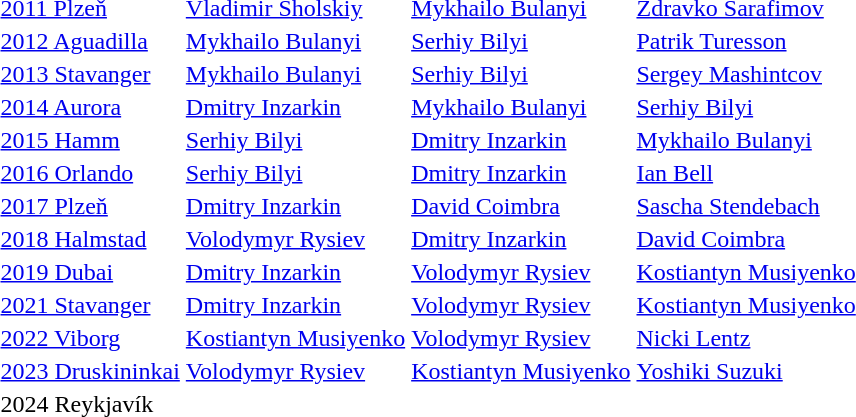<table>
<tr>
<td><a href='#'>2011 Plzeň</a></td>
<td> <a href='#'>Vladimir Sholskiy</a></td>
<td> <a href='#'>Mykhailo Bulanyi</a></td>
<td> <a href='#'>Zdravko Sarafimov</a></td>
</tr>
<tr>
<td><a href='#'>2012 Aguadilla</a></td>
<td> <a href='#'>Mykhailo Bulanyi</a></td>
<td> <a href='#'>Serhiy Bilyi</a></td>
<td> <a href='#'>Patrik Turesson</a></td>
</tr>
<tr>
<td><a href='#'>2013 Stavanger</a></td>
<td> <a href='#'>Mykhailo Bulanyi</a></td>
<td> <a href='#'>Serhiy Bilyi</a></td>
<td> <a href='#'>Sergey Mashintcov</a></td>
</tr>
<tr>
<td><a href='#'>2014 Aurora</a></td>
<td> <a href='#'>Dmitry Inzarkin</a></td>
<td> <a href='#'>Mykhailo Bulanyi</a></td>
<td> <a href='#'>Serhiy Bilyi</a></td>
</tr>
<tr>
<td><a href='#'>2015 Hamm</a></td>
<td> <a href='#'>Serhiy Bilyi</a></td>
<td> <a href='#'>Dmitry Inzarkin</a></td>
<td> <a href='#'>Mykhailo Bulanyi</a></td>
</tr>
<tr>
<td><a href='#'>2016 Orlando</a></td>
<td> <a href='#'>Serhiy Bilyi</a></td>
<td> <a href='#'>Dmitry Inzarkin</a></td>
<td> <a href='#'>Ian Bell</a></td>
</tr>
<tr>
<td><a href='#'>2017 Plzeň</a></td>
<td> <a href='#'>Dmitry Inzarkin</a></td>
<td> <a href='#'>David Coimbra</a></td>
<td> <a href='#'>Sascha Stendebach</a></td>
</tr>
<tr>
<td><a href='#'>2018 Halmstad</a></td>
<td> <a href='#'>Volodymyr Rysiev</a></td>
<td> <a href='#'>Dmitry Inzarkin</a></td>
<td> <a href='#'>David Coimbra</a></td>
</tr>
<tr>
<td><a href='#'>2019 Dubai</a></td>
<td> <a href='#'>Dmitry Inzarkin</a></td>
<td> <a href='#'>Volodymyr Rysiev</a></td>
<td> <a href='#'>Kostiantyn Musiyenko</a></td>
</tr>
<tr>
<td><a href='#'>2021 Stavanger</a></td>
<td> <a href='#'>Dmitry Inzarkin</a></td>
<td> <a href='#'>Volodymyr Rysiev</a></td>
<td> <a href='#'>Kostiantyn Musiyenko</a></td>
</tr>
<tr>
<td><a href='#'>2022 Viborg</a></td>
<td> <a href='#'>Kostiantyn Musiyenko</a></td>
<td> <a href='#'>Volodymyr Rysiev</a></td>
<td> <a href='#'>Nicki Lentz</a></td>
</tr>
<tr>
<td><a href='#'>2023 Druskininkai</a></td>
<td> <a href='#'>Volodymyr Rysiev</a></td>
<td> <a href='#'>Kostiantyn Musiyenko</a></td>
<td> <a href='#'>Yoshiki Suzuki</a></td>
</tr>
<tr>
<td>2024 Reykjavík</td>
<td></td>
<td></td>
<td></td>
</tr>
</table>
